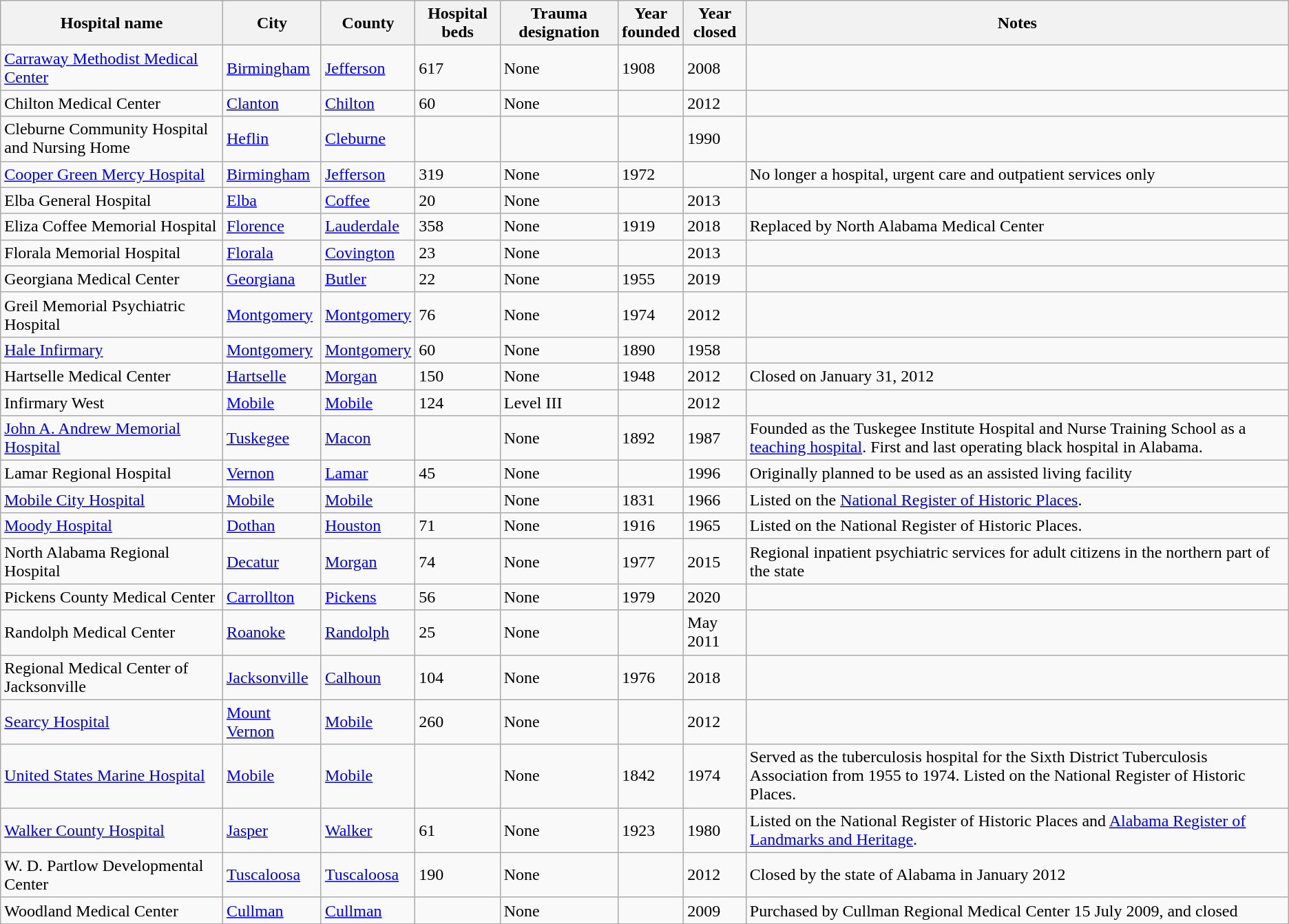<table class="wikitable sortable">
<tr>
<th>Hospital name</th>
<th>City</th>
<th>County</th>
<th>Hospital beds</th>
<th>Trauma designation</th>
<th>Year<br>founded</th>
<th>Year<br>closed</th>
<th>Notes</th>
</tr>
<tr>
<td><a href='#'>Carraway Methodist Medical Center</a></td>
<td><a href='#'>Birmingham</a></td>
<td><a href='#'>Jefferson</a></td>
<td>617</td>
<td>None</td>
<td>1908</td>
<td>2008</td>
<td></td>
</tr>
<tr>
<td>Chilton Medical Center</td>
<td><a href='#'>Clanton</a></td>
<td><a href='#'>Chilton</a></td>
<td>60</td>
<td>None</td>
<td></td>
<td>2012</td>
<td></td>
</tr>
<tr>
<td>Cleburne Community Hospital and Nursing Home</td>
<td><a href='#'>Heflin</a></td>
<td><a href='#'>Cleburne</a></td>
<td></td>
<td></td>
<td></td>
<td>1990</td>
<td></td>
</tr>
<tr>
<td><a href='#'>Cooper Green Mercy Hospital</a></td>
<td><a href='#'>Birmingham</a></td>
<td><a href='#'>Jefferson</a></td>
<td>319</td>
<td>None</td>
<td>1972</td>
<td></td>
<td>No longer a hospital, urgent care and outpatient services only</td>
</tr>
<tr>
<td>Elba General Hospital</td>
<td><a href='#'>Elba</a></td>
<td><a href='#'>Coffee</a></td>
<td>20</td>
<td>None</td>
<td></td>
<td>2013</td>
<td></td>
</tr>
<tr>
<td>Eliza Coffee Memorial Hospital</td>
<td><a href='#'>Florence</a></td>
<td><a href='#'>Lauderdale</a></td>
<td>358</td>
<td>None</td>
<td>1919</td>
<td>2018</td>
<td>Replaced by North Alabama Medical Center</td>
</tr>
<tr>
<td>Florala Memorial Hospital</td>
<td><a href='#'>Florala</a></td>
<td><a href='#'>Covington</a></td>
<td>23</td>
<td>None</td>
<td></td>
<td>2013</td>
<td></td>
</tr>
<tr>
<td>Georgiana Medical Center</td>
<td><a href='#'>Georgiana</a></td>
<td><a href='#'>Butler</a></td>
<td>22</td>
<td>None</td>
<td>1955</td>
<td>2019</td>
<td></td>
</tr>
<tr>
<td>Greil Memorial Psychiatric Hospital</td>
<td><a href='#'>Montgomery</a></td>
<td><a href='#'>Montgomery</a></td>
<td>76</td>
<td>None</td>
<td>1974</td>
<td>2012</td>
<td></td>
</tr>
<tr>
<td><a href='#'>Hale Infirmary</a></td>
<td><a href='#'>Montgomery</a></td>
<td><a href='#'>Montgomery</a></td>
<td>60</td>
<td>None</td>
<td>1890</td>
<td>1958</td>
<td></td>
</tr>
<tr>
<td>Hartselle Medical Center</td>
<td><a href='#'>Hartselle</a></td>
<td><a href='#'>Morgan</a></td>
<td>150</td>
<td>None</td>
<td>1948</td>
<td>2012</td>
<td>Closed on January 31, 2012</td>
</tr>
<tr>
<td>Infirmary West</td>
<td><a href='#'>Mobile</a></td>
<td><a href='#'>Mobile</a></td>
<td>124</td>
<td>Level III</td>
<td></td>
<td>2012</td>
<td></td>
</tr>
<tr>
<td><a href='#'>John A. Andrew Memorial Hospital</a></td>
<td><a href='#'>Tuskegee</a></td>
<td><a href='#'>Macon</a></td>
<td></td>
<td>None</td>
<td>1892</td>
<td>1987</td>
<td>Founded as the Tuskegee Institute Hospital and Nurse Training School as a <a href='#'>teaching hospital</a>. First and last operating black hospital in Alabama.</td>
</tr>
<tr>
<td>Lamar Regional Hospital</td>
<td><a href='#'>Vernon</a></td>
<td><a href='#'>Lamar</a></td>
<td>45</td>
<td>None</td>
<td></td>
<td>1996</td>
<td>Originally planned to be used as an assisted living facility</td>
</tr>
<tr>
<td><a href='#'>Mobile City Hospital</a></td>
<td><a href='#'>Mobile</a></td>
<td><a href='#'>Mobile</a></td>
<td></td>
<td>None</td>
<td>1831</td>
<td>1966</td>
<td>Listed on the <a href='#'>National Register of Historic Places</a>.</td>
</tr>
<tr>
<td><a href='#'>Moody Hospital</a></td>
<td><a href='#'>Dothan</a></td>
<td><a href='#'>Houston</a></td>
<td>71</td>
<td>None</td>
<td>1916</td>
<td>1965</td>
<td>Listed on the National Register of Historic Places.</td>
</tr>
<tr>
<td>North Alabama Regional Hospital</td>
<td><a href='#'>Decatur</a></td>
<td><a href='#'>Morgan</a></td>
<td>74</td>
<td>None</td>
<td>1977</td>
<td>2015</td>
<td>Regional inpatient psychiatric services for adult citizens in the northern part of the state</td>
</tr>
<tr>
<td>Pickens County Medical Center</td>
<td><a href='#'>Carrollton</a></td>
<td><a href='#'>Pickens</a></td>
<td>56</td>
<td>None</td>
<td>1979</td>
<td>2020</td>
<td></td>
</tr>
<tr>
<td>Randolph Medical Center</td>
<td><a href='#'>Roanoke</a></td>
<td><a href='#'>Randolph</a></td>
<td>25</td>
<td>None</td>
<td></td>
<td>May 2011</td>
<td></td>
</tr>
<tr>
<td>Regional Medical Center of Jacksonville</td>
<td><a href='#'>Jacksonville</a></td>
<td><a href='#'>Calhoun</a></td>
<td>104</td>
<td>None</td>
<td>1976</td>
<td>2018</td>
<td></td>
</tr>
<tr>
<td><a href='#'>Searcy Hospital</a></td>
<td><a href='#'>Mount Vernon</a></td>
<td><a href='#'>Mobile</a></td>
<td>260</td>
<td>None</td>
<td></td>
<td>2012</td>
<td></td>
</tr>
<tr>
<td><a href='#'>United States Marine Hospital</a></td>
<td><a href='#'>Mobile</a></td>
<td><a href='#'>Mobile</a></td>
<td></td>
<td>None</td>
<td>1842</td>
<td>1974</td>
<td>Served as the tuberculosis hospital for the Sixth District Tuberculosis Association from 1955 to 1974. Listed on the National Register of Historic Places.</td>
</tr>
<tr>
<td><a href='#'>Walker County Hospital</a></td>
<td><a href='#'>Jasper</a></td>
<td><a href='#'>Walker</a></td>
<td>61</td>
<td>None</td>
<td>1923</td>
<td>1980</td>
<td>Listed on the National Register of Historic Places and <a href='#'>Alabama Register of Landmarks and Heritage</a>.</td>
</tr>
<tr>
<td>W. D. Partlow Developmental Center</td>
<td><a href='#'>Tuscaloosa</a></td>
<td><a href='#'>Tuscaloosa</a></td>
<td>190</td>
<td>None</td>
<td></td>
<td>2012</td>
<td>Closed by the state of Alabama in January 2012</td>
</tr>
<tr>
<td>Woodland Medical Center</td>
<td><a href='#'>Cullman</a></td>
<td><a href='#'>Cullman</a></td>
<td></td>
<td>None</td>
<td></td>
<td>2009</td>
<td>Purchased by Cullman Regional Medical Center 15 July 2009, and closed</td>
</tr>
</table>
